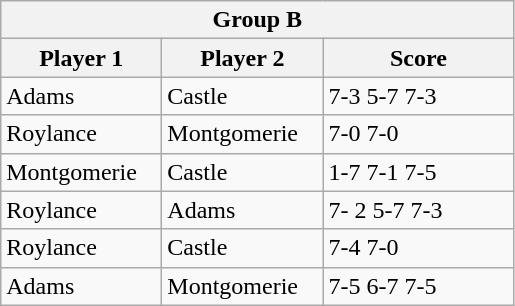<table class="wikitable">
<tr>
<th colspan="3">Group B</th>
</tr>
<tr>
<th width=100>Player 1</th>
<th width=100>Player 2</th>
<th width=120>Score</th>
</tr>
<tr>
<td>Adams</td>
<td>Castle</td>
<td>7-3 5-7 7-3</td>
</tr>
<tr>
<td>Roylance</td>
<td>Montgomerie</td>
<td>7-0 7-0</td>
</tr>
<tr>
<td>Montgomerie</td>
<td>Castle</td>
<td>1-7 7-1 7-5</td>
</tr>
<tr>
<td>Roylance</td>
<td>Adams</td>
<td>7- 2 5-7 7-3</td>
</tr>
<tr>
<td>Roylance</td>
<td>Castle</td>
<td>7-4 7-0</td>
</tr>
<tr>
<td>Adams</td>
<td>Montgomerie</td>
<td>7-5 6-7 7-5</td>
</tr>
</table>
